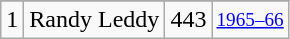<table class="wikitable">
<tr>
</tr>
<tr>
<td>1</td>
<td>Randy Leddy</td>
<td>443</td>
<td style="font-size:80%;"><a href='#'>1965–66</a></td>
</tr>
</table>
